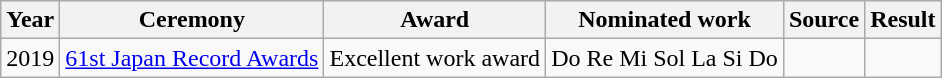<table class="wikitable">
<tr>
<th>Year</th>
<th>Ceremony</th>
<th>Award</th>
<th>Nominated work</th>
<th>Source</th>
<th>Result</th>
</tr>
<tr>
<td>2019</td>
<td><a href='#'>61st Japan Record Awards</a></td>
<td>Excellent work award</td>
<td>Do Re Mi Sol La Si Do</td>
<td></td>
<td></td>
</tr>
</table>
